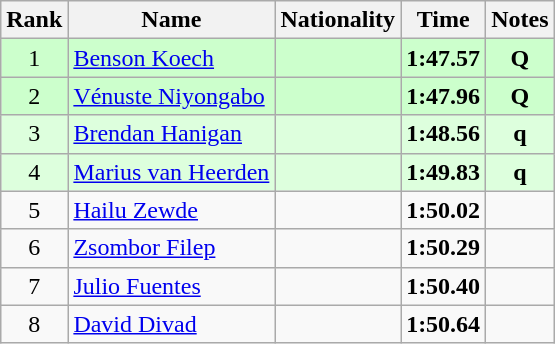<table class="wikitable sortable" style="text-align:center">
<tr>
<th>Rank</th>
<th>Name</th>
<th>Nationality</th>
<th>Time</th>
<th>Notes</th>
</tr>
<tr bgcolor=ccffcc>
<td>1</td>
<td align=left><a href='#'>Benson Koech</a></td>
<td align=left></td>
<td><strong>1:47.57</strong></td>
<td><strong>Q</strong></td>
</tr>
<tr bgcolor=ccffcc>
<td>2</td>
<td align=left><a href='#'>Vénuste Niyongabo</a></td>
<td align=left></td>
<td><strong>1:47.96</strong></td>
<td><strong>Q</strong></td>
</tr>
<tr bgcolor=ddffdd>
<td>3</td>
<td align=left><a href='#'>Brendan Hanigan</a></td>
<td align=left></td>
<td><strong>1:48.56</strong></td>
<td><strong>q</strong></td>
</tr>
<tr bgcolor=ddffdd>
<td>4</td>
<td align=left><a href='#'>Marius van Heerden</a></td>
<td align=left></td>
<td><strong>1:49.83</strong></td>
<td><strong>q</strong></td>
</tr>
<tr>
<td>5</td>
<td align=left><a href='#'>Hailu Zewde</a></td>
<td align=left></td>
<td><strong>1:50.02</strong></td>
<td></td>
</tr>
<tr>
<td>6</td>
<td align=left><a href='#'>Zsombor Filep</a></td>
<td align=left></td>
<td><strong>1:50.29</strong></td>
<td></td>
</tr>
<tr>
<td>7</td>
<td align=left><a href='#'>Julio Fuentes</a></td>
<td align=left></td>
<td><strong>1:50.40</strong></td>
<td></td>
</tr>
<tr>
<td>8</td>
<td align=left><a href='#'>David Divad</a></td>
<td align=left></td>
<td><strong>1:50.64</strong></td>
<td></td>
</tr>
</table>
